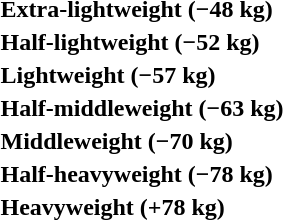<table>
<tr>
<th rowspan=2 style="text-align:left;">Extra-lightweight (−48 kg)<br></th>
<td rowspan=2></td>
<td rowspan=2></td>
<td></td>
</tr>
<tr>
<td></td>
</tr>
<tr>
<th rowspan=2 style="text-align:left;">Half-lightweight (−52 kg)<br></th>
<td rowspan=2></td>
<td rowspan=2></td>
<td></td>
</tr>
<tr>
<td></td>
</tr>
<tr>
<th rowspan=2 style="text-align:left;">Lightweight (−57 kg)<br></th>
<td rowspan=2></td>
<td rowspan=2></td>
<td></td>
</tr>
<tr>
<td></td>
</tr>
<tr>
<th rowspan=2 style="text-align:left;">Half-middleweight (−63 kg)<br></th>
<td rowspan=2></td>
<td rowspan=2></td>
<td></td>
</tr>
<tr>
<td></td>
</tr>
<tr>
<th rowspan=2 style="text-align:left;">Middleweight (−70 kg)<br></th>
<td rowspan=2></td>
<td rowspan=2></td>
<td></td>
</tr>
<tr>
<td></td>
</tr>
<tr>
<th rowspan=2 style="text-align:left;">Half-heavyweight (−78 kg)<br></th>
<td rowspan=2></td>
<td rowspan=2></td>
<td></td>
</tr>
<tr>
<td></td>
</tr>
<tr>
<th rowspan=2 style="text-align:left;">Heavyweight (+78 kg)<br></th>
<td rowspan=2></td>
<td rowspan=2></td>
<td></td>
</tr>
<tr>
<td></td>
</tr>
</table>
